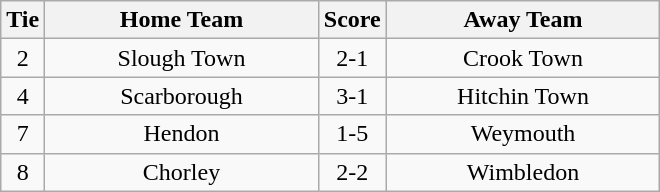<table class="wikitable" style="text-align:center;">
<tr>
<th width=20>Tie</th>
<th width=175>Home Team</th>
<th width=20>Score</th>
<th width=175>Away Team</th>
</tr>
<tr>
<td>2</td>
<td>Slough Town</td>
<td>2-1</td>
<td>Crook Town</td>
</tr>
<tr>
<td>4</td>
<td>Scarborough</td>
<td>3-1</td>
<td>Hitchin Town</td>
</tr>
<tr>
<td>7</td>
<td>Hendon</td>
<td>1-5</td>
<td>Weymouth</td>
</tr>
<tr>
<td>8</td>
<td>Chorley</td>
<td>2-2</td>
<td>Wimbledon</td>
</tr>
</table>
